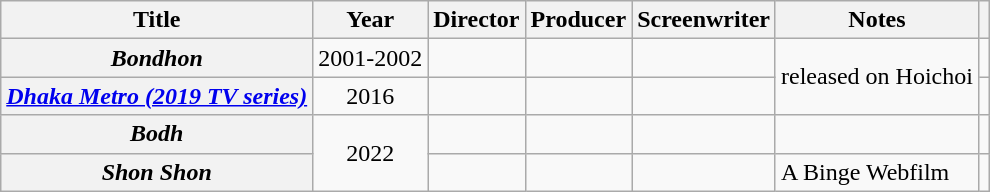<table class="wikitable sortable plainrowheaders">
<tr>
<th scope="col">Title</th>
<th scope="col">Year</th>
<th>Director</th>
<th>Producer</th>
<th>Screenwriter</th>
<th scope="col" class="unsortable">Notes</th>
<th></th>
</tr>
<tr>
<th scope="row"><em>Bondhon</em></th>
<td style="text-align:center;">2001-2002</td>
<td></td>
<td></td>
<td></td>
<td rowspan="2">released on Hoichoi</td>
<td></td>
</tr>
<tr>
<th scope="row"><em><a href='#'>Dhaka Metro (2019 TV series)</a></em></th>
<td style="text-align:center;">2016</td>
<td></td>
<td></td>
<td></td>
<td></td>
</tr>
<tr>
<th scope="row"><em>Bodh</em></th>
<td rowspan="2" style="text-align:center;">2022</td>
<td></td>
<td></td>
<td></td>
<td></td>
<td></td>
</tr>
<tr>
<th scope="row"><em>Shon Shon</em></th>
<td></td>
<td></td>
<td></td>
<td>A Binge Webfilm</td>
<td></td>
</tr>
</table>
